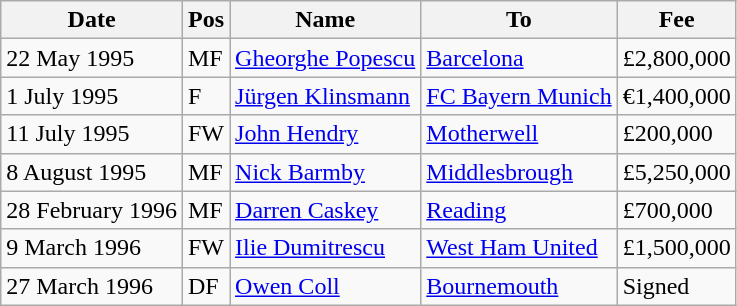<table class="wikitable">
<tr>
<th>Date</th>
<th>Pos</th>
<th>Name</th>
<th>To</th>
<th>Fee</th>
</tr>
<tr>
<td>22 May 1995</td>
<td>MF</td>
<td> <a href='#'>Gheorghe Popescu</a></td>
<td> <a href='#'>Barcelona</a></td>
<td>£2,800,000</td>
</tr>
<tr>
<td>1 July 1995</td>
<td>F</td>
<td> <a href='#'>Jürgen Klinsmann</a></td>
<td> <a href='#'>FC Bayern Munich</a></td>
<td>€1,400,000</td>
</tr>
<tr>
<td>11 July 1995</td>
<td>FW</td>
<td> <a href='#'>John Hendry</a></td>
<td> <a href='#'>Motherwell</a></td>
<td>£200,000</td>
</tr>
<tr>
<td>8 August 1995</td>
<td>MF</td>
<td> <a href='#'>Nick Barmby</a></td>
<td> <a href='#'>Middlesbrough</a></td>
<td>£5,250,000</td>
</tr>
<tr>
<td>28 February 1996</td>
<td>MF</td>
<td> <a href='#'>Darren Caskey</a></td>
<td> <a href='#'>Reading</a></td>
<td>£700,000</td>
</tr>
<tr>
<td>9 March 1996</td>
<td>FW</td>
<td> <a href='#'>Ilie Dumitrescu</a></td>
<td> <a href='#'>West Ham United</a></td>
<td>£1,500,000</td>
</tr>
<tr>
<td>27 March 1996</td>
<td>DF</td>
<td> <a href='#'>Owen Coll</a></td>
<td> <a href='#'>Bournemouth</a></td>
<td>Signed</td>
</tr>
</table>
